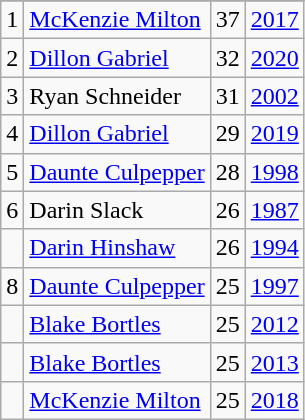<table class="wikitable">
<tr>
</tr>
<tr>
<td>1</td>
<td><a href='#'>McKenzie Milton</a></td>
<td>37</td>
<td><a href='#'>2017</a></td>
</tr>
<tr>
<td>2</td>
<td><a href='#'>Dillon Gabriel</a></td>
<td>32</td>
<td><a href='#'>2020</a></td>
</tr>
<tr>
<td>3</td>
<td>Ryan Schneider</td>
<td>31</td>
<td><a href='#'>2002</a></td>
</tr>
<tr>
<td>4</td>
<td><a href='#'>Dillon Gabriel</a></td>
<td>29</td>
<td><a href='#'>2019</a></td>
</tr>
<tr>
<td>5</td>
<td><a href='#'>Daunte Culpepper</a></td>
<td>28</td>
<td><a href='#'>1998</a></td>
</tr>
<tr>
<td>6</td>
<td>Darin Slack</td>
<td>26</td>
<td><a href='#'>1987</a></td>
</tr>
<tr>
<td></td>
<td><a href='#'>Darin Hinshaw</a></td>
<td>26</td>
<td><a href='#'>1994</a></td>
</tr>
<tr>
<td>8</td>
<td><a href='#'>Daunte Culpepper</a></td>
<td>25</td>
<td><a href='#'>1997</a></td>
</tr>
<tr>
<td></td>
<td><a href='#'>Blake Bortles</a></td>
<td>25</td>
<td><a href='#'>2012</a></td>
</tr>
<tr>
<td></td>
<td><a href='#'>Blake Bortles</a></td>
<td>25</td>
<td><a href='#'>2013</a></td>
</tr>
<tr>
<td></td>
<td><a href='#'>McKenzie Milton</a></td>
<td>25</td>
<td><a href='#'>2018</a></td>
</tr>
</table>
